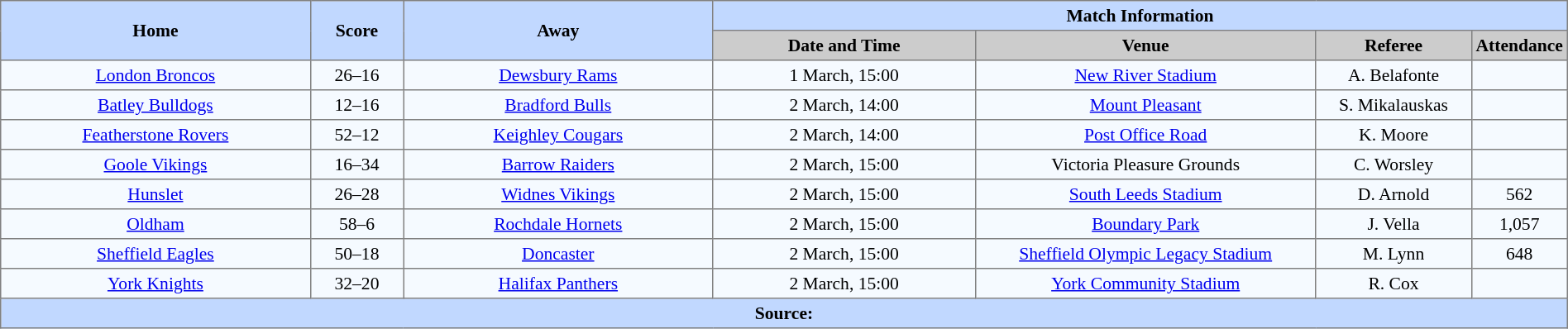<table border=1 style="border-collapse:collapse; font-size:90%; text-align:center;" cellpadding=3 cellspacing=0 width=100%>
<tr bgcolor=#C1D8FF>
<th scope="col" rowspan=2  width=20%>Home</th>
<th scope="col" rowspan=2  width=6%>Score</th>
<th scope="col" rowspan=2  width=20%>Away</th>
<th colspan=4>Match Information</th>
</tr>
<tr bgcolor=#CCCCCC>
<th scope="col" width=17%>Date and Time</th>
<th scope="col" width=22%>Venue</th>
<th scope="col" width=10%>Referee</th>
<th scope="col" width=7%>Attendance</th>
</tr>
<tr bgcolor=#F5FAFF>
<td> <a href='#'>London Broncos</a></td>
<td>26–16</td>
<td> <a href='#'>Dewsbury Rams</a></td>
<td>1 March, 15:00</td>
<td><a href='#'>New River Stadium</a></td>
<td>A. Belafonte</td>
<td></td>
</tr>
<tr bgcolor=#F5FAFF>
<td> <a href='#'>Batley Bulldogs</a></td>
<td>12–16</td>
<td> <a href='#'>Bradford Bulls</a></td>
<td>2 March, 14:00</td>
<td><a href='#'>Mount Pleasant</a></td>
<td>S. Mikalauskas</td>
<td></td>
</tr>
<tr bgcolor=#F5FAFF>
<td> <a href='#'>Featherstone Rovers</a></td>
<td>52–12</td>
<td> <a href='#'>Keighley Cougars</a></td>
<td>2 March, 14:00</td>
<td><a href='#'>Post Office Road</a></td>
<td>K. Moore</td>
<td></td>
</tr>
<tr bgcolor=#F5FAFF>
<td> <a href='#'>Goole Vikings</a></td>
<td>16–34</td>
<td> <a href='#'>Barrow Raiders</a></td>
<td>2 March, 15:00</td>
<td>Victoria Pleasure Grounds</td>
<td>C. Worsley</td>
<td></td>
</tr>
<tr bgcolor=#F5FAFF>
<td> <a href='#'>Hunslet</a></td>
<td>26–28</td>
<td> <a href='#'>Widnes Vikings</a></td>
<td>2 March, 15:00</td>
<td><a href='#'>South Leeds Stadium</a></td>
<td>D. Arnold</td>
<td>562</td>
</tr>
<tr bgcolor=#F5FAFF>
<td> <a href='#'>Oldham</a></td>
<td>58–6</td>
<td> <a href='#'>Rochdale Hornets</a></td>
<td>2 March, 15:00</td>
<td><a href='#'>Boundary Park</a></td>
<td>J. Vella</td>
<td>1,057</td>
</tr>
<tr bgcolor=#F5FAFF>
<td> <a href='#'>Sheffield Eagles</a></td>
<td>50–18</td>
<td> <a href='#'>Doncaster</a></td>
<td>2 March, 15:00</td>
<td><a href='#'>Sheffield Olympic Legacy Stadium</a></td>
<td>M. Lynn</td>
<td>648</td>
</tr>
<tr bgcolor=#F5FAFF>
<td> <a href='#'>York Knights</a></td>
<td>32–20</td>
<td> <a href='#'>Halifax Panthers</a></td>
<td>2 March, 15:00</td>
<td><a href='#'>York Community Stadium</a></td>
<td>R. Cox</td>
<td></td>
</tr>
<tr style="background:#c1d8ff;">
<th colspan=7>Source:</th>
</tr>
</table>
